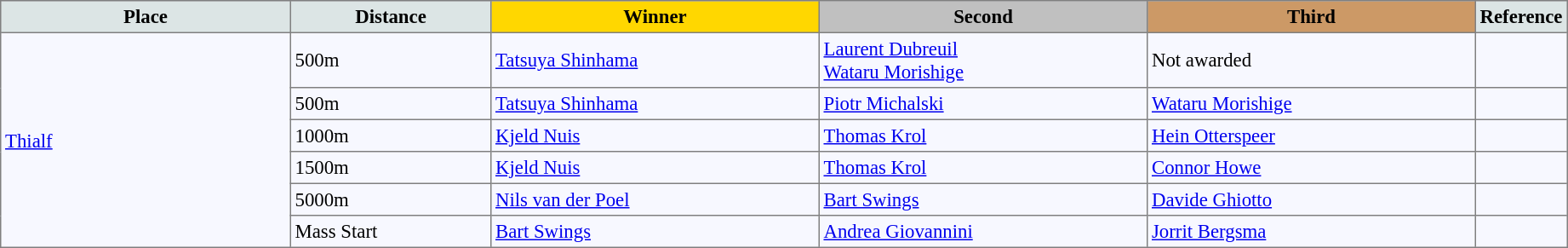<table bgcolor="#f7f8ff" cellpadding="3" cellspacing="0" border="1" style="font-size: 95%; border: gray solid 1px; border-collapse: collapse;">
<tr bgcolor="#cccccc" (1>
<td width="220" align="center" bgcolor="#dce5e5"><strong>Place</strong></td>
<td width="150" align="center" bgcolor="#dce5e5"><strong>Distance</strong></td>
<td align="center" bgcolor="gold" width="250"><strong>Winner</strong></td>
<td align="center" bgcolor="silver" width="250"><strong>Second</strong></td>
<td width="250" align="center" bgcolor="#cc9966"><strong>Third</strong></td>
<td width="30" align="center" bgcolor="#dce5e5"><strong>Reference</strong></td>
</tr>
<tr align="left">
<td rowspan=6><a href='#'>Thialf</a></td>
<td>500m</td>
<td> <a href='#'>Tatsuya Shinhama</a></td>
<td> <a href='#'>Laurent Dubreuil</a><br> <a href='#'>Wataru Morishige</a></td>
<td>Not awarded</td>
<td></td>
</tr>
<tr align="left">
<td>500m</td>
<td> <a href='#'>Tatsuya Shinhama</a></td>
<td> <a href='#'>Piotr Michalski</a></td>
<td> <a href='#'>Wataru Morishige</a></td>
<td></td>
</tr>
<tr align="left">
<td>1000m</td>
<td> <a href='#'>Kjeld Nuis</a></td>
<td> <a href='#'>Thomas Krol</a></td>
<td> <a href='#'>Hein Otterspeer</a></td>
<td></td>
</tr>
<tr align="left">
<td>1500m</td>
<td> <a href='#'>Kjeld Nuis</a></td>
<td> <a href='#'>Thomas Krol</a></td>
<td> <a href='#'>Connor Howe</a></td>
<td></td>
</tr>
<tr align="left">
<td>5000m</td>
<td> <a href='#'>Nils van der Poel</a></td>
<td> <a href='#'>Bart Swings</a></td>
<td> <a href='#'>Davide Ghiotto</a></td>
<td></td>
</tr>
<tr align="left">
<td>Mass Start</td>
<td> <a href='#'>Bart Swings</a></td>
<td> <a href='#'>Andrea Giovannini</a></td>
<td> <a href='#'>Jorrit Bergsma</a></td>
<td></td>
</tr>
</table>
